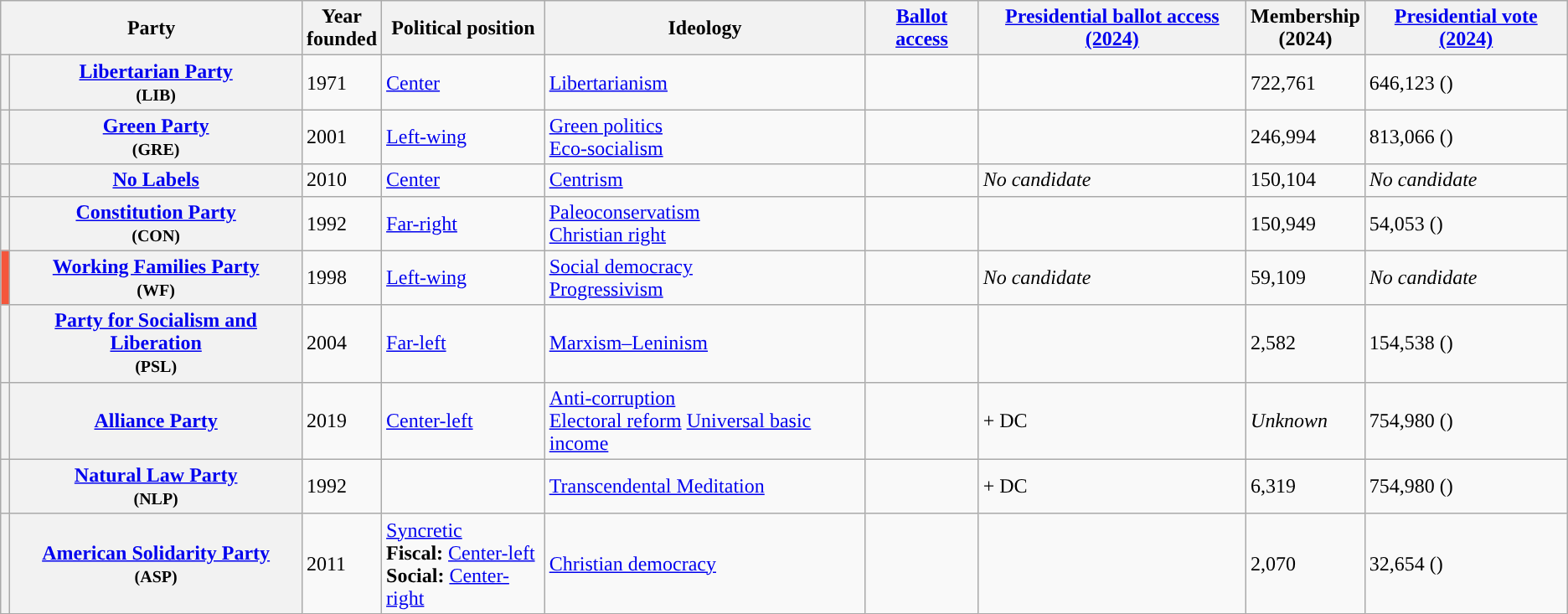<table class="wikitable sortable plainrowheaders">
<tr>
<th scope="col" colspan="2">Party</th>
<th scope="col">Year<br>founded</th>
<th>Political position</th>
<th scope="col">Ideology</th>
<th scope="col"><a href='#'>Ballot access</a></th>
<th scope="col"><a href='#'>Presidential ballot access (2024)</a></th>
<th scope="col">Membership<br>(2024)</th>
<th scope="col" data-sort-type="number"><a href='#'>Presidential vote (2024)</a></th>
</tr>
<tr>
<th style="background-color:"></th>
<th><a href='#'>Libertarian Party</a><br><small>(LIB)</small></th>
<td>1971</td>
<td><a href='#'>Center</a></td>
<td><a href='#'>Libertarianism</a></td>
<td></td>
<td></td>
<td>722,761</td>
<td>646,123 ()</td>
</tr>
<tr>
<th style="background-color:"></th>
<th><a href='#'>Green Party</a><br><small>(GRE)</small></th>
<td>2001</td>
<td><a href='#'>Left-wing</a></td>
<td><a href='#'>Green politics</a><br><a href='#'>Eco-socialism</a></td>
<td></td>
<td></td>
<td>246,994</td>
<td>813,066 ()</td>
</tr>
<tr>
<th></th>
<th><a href='#'>No Labels</a></th>
<td>2010</td>
<td><a href='#'>Center</a></td>
<td><a href='#'>Centrism</a></td>
<td></td>
<td><em>No candidate</em></td>
<td>150,104</td>
<td><em>No candidate</em></td>
</tr>
<tr>
<th style="background-color:"></th>
<th><a href='#'>Constitution Party</a><br><small>(CON)</small></th>
<td>1992</td>
<td><a href='#'>Far-right</a></td>
<td><a href='#'>Paleoconservatism</a><br><a href='#'>Christian right</a></td>
<td></td>
<td></td>
<td>150,949</td>
<td>54,053 ()</td>
</tr>
<tr>
<th style="background-color:#f4563b";></th>
<th><a href='#'>Working Families Party</a><br><small>(WF)</small></th>
<td>1998</td>
<td><a href='#'>Left-wing</a></td>
<td><a href='#'>Social democracy</a><br><a href='#'>Progressivism</a></td>
<td></td>
<td><em>No candidate</em></td>
<td>59,109</td>
<td><em>No candidate</em></td>
</tr>
<tr>
<th style="background-color:"></th>
<th><a href='#'>Party for Socialism and Liberation</a><br><small>(PSL)</small></th>
<td>2004</td>
<td><a href='#'>Far-left</a></td>
<td><a href='#'>Marxism–Leninism</a></td>
<td></td>
<td></td>
<td>2,582</td>
<td>154,538 ()</td>
</tr>
<tr>
<th style="background-color:"></th>
<th><a href='#'>Alliance Party</a></th>
<td>2019</td>
<td><a href='#'>Center-left</a></td>
<td><a href='#'>Anti-corruption</a><br><a href='#'>Electoral reform</a>
<a href='#'>Universal basic income</a></td>
<td></td>
<td> + DC</td>
<td><em>Unknown</em></td>
<td>754,980 ()</td>
</tr>
<tr>
<th style="background-color:"></th>
<th><a href='#'>Natural Law Party</a><br><small>(NLP)</small></th>
<td>1992</td>
<td></td>
<td><a href='#'>Transcendental Meditation</a></td>
<td></td>
<td> + DC</td>
<td>6,319</td>
<td>754,980 ()</td>
</tr>
<tr>
<th style="background-color:"></th>
<th><a href='#'>American Solidarity Party</a><br><small>(ASP)</small></th>
<td>2011</td>
<td><a href='#'>Syncretic</a><br><strong>Fiscal:</strong> <a href='#'>Center-left</a><br><strong>Social:</strong> <a href='#'>Center-right</a></td>
<td><a href='#'>Christian democracy</a></td>
<td></td>
<td></td>
<td>2,070</td>
<td>32,654 ()</td>
</tr>
</table>
